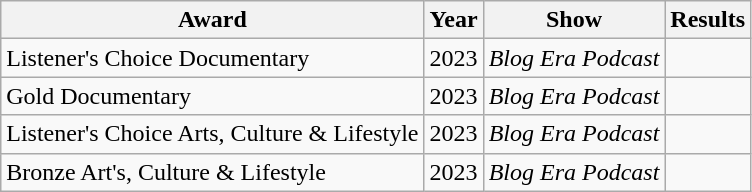<table class="wikitable">
<tr>
<th>Award</th>
<th>Year</th>
<th>Show</th>
<th>Results</th>
</tr>
<tr>
<td>Listener's Choice Documentary</td>
<td>2023</td>
<td><em>Blog Era Podcast</em></td>
<td></td>
</tr>
<tr>
<td>Gold Documentary</td>
<td>2023</td>
<td><em>Blog Era Podcast</em></td>
<td></td>
</tr>
<tr>
<td>Listener's Choice Arts, Culture & Lifestyle</td>
<td>2023</td>
<td><em>Blog Era Podcast</em></td>
<td></td>
</tr>
<tr>
<td>Bronze Art's, Culture & Lifestyle</td>
<td>2023</td>
<td><em>Blog Era Podcast</em></td>
<td></td>
</tr>
</table>
